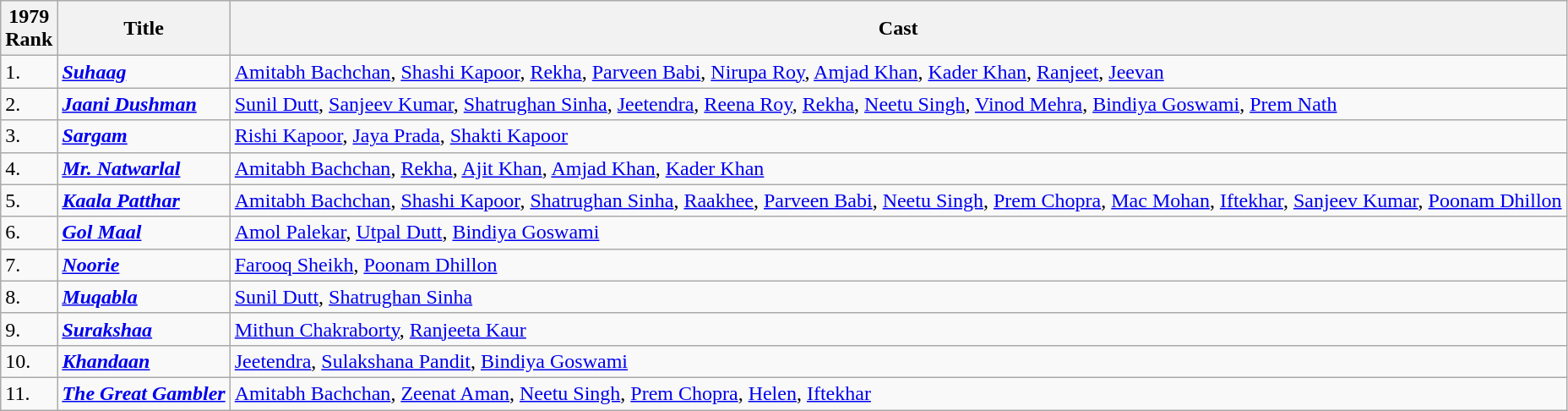<table class="wikitable">
<tr>
<th>1979<br>Rank</th>
<th>Title</th>
<th>Cast</th>
</tr>
<tr>
<td>1.</td>
<td><strong><em><a href='#'>Suhaag</a></em></strong></td>
<td><a href='#'>Amitabh Bachchan</a>, <a href='#'>Shashi Kapoor</a>, <a href='#'>Rekha</a>, <a href='#'>Parveen Babi</a>, <a href='#'>Nirupa Roy</a>, <a href='#'>Amjad Khan</a>, <a href='#'>Kader Khan</a>, <a href='#'>Ranjeet</a>, <a href='#'>Jeevan</a></td>
</tr>
<tr>
<td>2.</td>
<td><strong><em><a href='#'>Jaani Dushman</a></em></strong></td>
<td><a href='#'>Sunil Dutt</a>, <a href='#'>Sanjeev Kumar</a>, <a href='#'>Shatrughan Sinha</a>, <a href='#'>Jeetendra</a>, <a href='#'>Reena Roy</a>, <a href='#'>Rekha</a>, <a href='#'>Neetu Singh</a>, <a href='#'>Vinod Mehra</a>, <a href='#'>Bindiya Goswami</a>, <a href='#'>Prem Nath</a></td>
</tr>
<tr>
<td>3.</td>
<td><strong><em><a href='#'>Sargam</a></em></strong></td>
<td><a href='#'>Rishi Kapoor</a>, <a href='#'>Jaya Prada</a>, <a href='#'>Shakti Kapoor</a></td>
</tr>
<tr>
<td>4.</td>
<td><strong><em><a href='#'>Mr. Natwarlal</a></em></strong></td>
<td><a href='#'>Amitabh Bachchan</a>, <a href='#'>Rekha</a>, <a href='#'>Ajit Khan</a>, <a href='#'>Amjad Khan</a>, <a href='#'>Kader Khan</a></td>
</tr>
<tr>
<td>5.</td>
<td><strong><em><a href='#'>Kaala Patthar</a></em></strong></td>
<td><a href='#'>Amitabh Bachchan</a>, <a href='#'>Shashi Kapoor</a>, <a href='#'>Shatrughan Sinha</a>, <a href='#'>Raakhee</a>, <a href='#'>Parveen Babi</a>, <a href='#'>Neetu Singh</a>, <a href='#'>Prem Chopra</a>, <a href='#'>Mac Mohan</a>, <a href='#'>Iftekhar</a>, <a href='#'>Sanjeev Kumar</a>, <a href='#'>Poonam Dhillon</a></td>
</tr>
<tr>
<td>6.</td>
<td><strong><em><a href='#'>Gol Maal</a></em></strong></td>
<td><a href='#'>Amol Palekar</a>, <a href='#'>Utpal Dutt</a>, <a href='#'>Bindiya Goswami</a></td>
</tr>
<tr>
<td>7.</td>
<td><strong><em><a href='#'>Noorie</a></em></strong></td>
<td><a href='#'>Farooq Sheikh</a>, <a href='#'>Poonam Dhillon</a></td>
</tr>
<tr>
<td>8.</td>
<td><strong><em><a href='#'> Muqabla</a></em></strong></td>
<td><a href='#'>Sunil Dutt</a>, <a href='#'>Shatrughan Sinha</a></td>
</tr>
<tr>
<td>9.</td>
<td><strong><em><a href='#'>Surakshaa</a></em></strong></td>
<td><a href='#'>Mithun Chakraborty</a>, <a href='#'>Ranjeeta Kaur</a></td>
</tr>
<tr>
<td>10.</td>
<td><strong><em><a href='#'>Khandaan</a></em></strong></td>
<td><a href='#'>Jeetendra</a>, <a href='#'>Sulakshana Pandit</a>, <a href='#'>Bindiya Goswami</a></td>
</tr>
<tr>
<td>11.</td>
<td><strong><em><a href='#'>The Great Gambler</a></em></strong></td>
<td><a href='#'>Amitabh Bachchan</a>, <a href='#'>Zeenat Aman</a>, <a href='#'>Neetu Singh</a>, <a href='#'>Prem Chopra</a>, <a href='#'>Helen</a>, <a href='#'>Iftekhar</a></td>
</tr>
</table>
